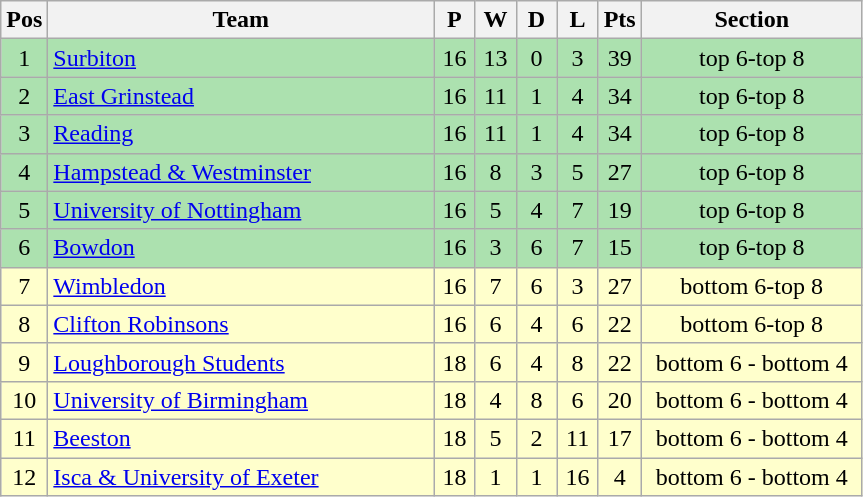<table class="wikitable" style="font-size: 100%">
<tr>
<th width=20>Pos</th>
<th width=250>Team</th>
<th width=20>P</th>
<th width=20>W</th>
<th width=20>D</th>
<th width=20>L</th>
<th width=20>Pts</th>
<th width=140>Section</th>
</tr>
<tr align=center style="background:#ACE1AF;">
<td>1</td>
<td align="left"><a href='#'>Surbiton</a></td>
<td>16</td>
<td>13</td>
<td>0</td>
<td>3</td>
<td>39</td>
<td>top 6-top 8</td>
</tr>
<tr align=center style="background:#ACE1AF;">
<td>2</td>
<td align="left"><a href='#'>East Grinstead</a></td>
<td>16</td>
<td>11</td>
<td>1</td>
<td>4</td>
<td>34</td>
<td>top 6-top 8</td>
</tr>
<tr align=center style="background:#ACE1AF;">
<td>3</td>
<td align="left"><a href='#'>Reading</a></td>
<td>16</td>
<td>11</td>
<td>1</td>
<td>4</td>
<td>34</td>
<td>top 6-top 8</td>
</tr>
<tr align=center style="background:#ACE1AF;">
<td>4</td>
<td align="left"><a href='#'>Hampstead & Westminster</a></td>
<td>16</td>
<td>8</td>
<td>3</td>
<td>5</td>
<td>27</td>
<td>top 6-top 8</td>
</tr>
<tr align=center style="background:#ACE1AF;">
<td>5</td>
<td align="left"><a href='#'>University of Nottingham</a></td>
<td>16</td>
<td>5</td>
<td>4</td>
<td>7</td>
<td>19</td>
<td>top 6-top 8</td>
</tr>
<tr align=center style="background:#ACE1AF;">
<td>6</td>
<td align="left"><a href='#'>Bowdon</a></td>
<td>16</td>
<td>3</td>
<td>6</td>
<td>7</td>
<td>15</td>
<td>top 6-top 8</td>
</tr>
<tr align=center style="background: #ffffcc;">
<td>7</td>
<td align="left"><a href='#'>Wimbledon</a></td>
<td>16</td>
<td>7</td>
<td>6</td>
<td>3</td>
<td>27</td>
<td>bottom 6-top 8</td>
</tr>
<tr align=center style="background: #ffffcc;">
<td>8</td>
<td align="left"><a href='#'>Clifton Robinsons</a></td>
<td>16</td>
<td>6</td>
<td>4</td>
<td>6</td>
<td>22</td>
<td>bottom 6-top 8</td>
</tr>
<tr align=center style="background: #ffffcc;">
<td>9</td>
<td align="left"><a href='#'>Loughborough Students</a></td>
<td>18</td>
<td>6</td>
<td>4</td>
<td>8</td>
<td>22</td>
<td>bottom 6 - bottom 4</td>
</tr>
<tr align=center style="background: #ffffcc;">
<td>10</td>
<td align="left"><a href='#'>University of Birmingham</a></td>
<td>18</td>
<td>4</td>
<td>8</td>
<td>6</td>
<td>20</td>
<td>bottom 6 - bottom 4</td>
</tr>
<tr align=center style="background: #ffffcc;">
<td>11</td>
<td align="left"><a href='#'>Beeston</a></td>
<td>18</td>
<td>5</td>
<td>2</td>
<td>11</td>
<td>17</td>
<td>bottom 6 - bottom 4</td>
</tr>
<tr align=center style="background: #ffffcc;">
<td>12</td>
<td align="left"><a href='#'>Isca & University of Exeter</a></td>
<td>18</td>
<td>1</td>
<td>1</td>
<td>16</td>
<td>4</td>
<td>bottom 6 - bottom 4</td>
</tr>
</table>
